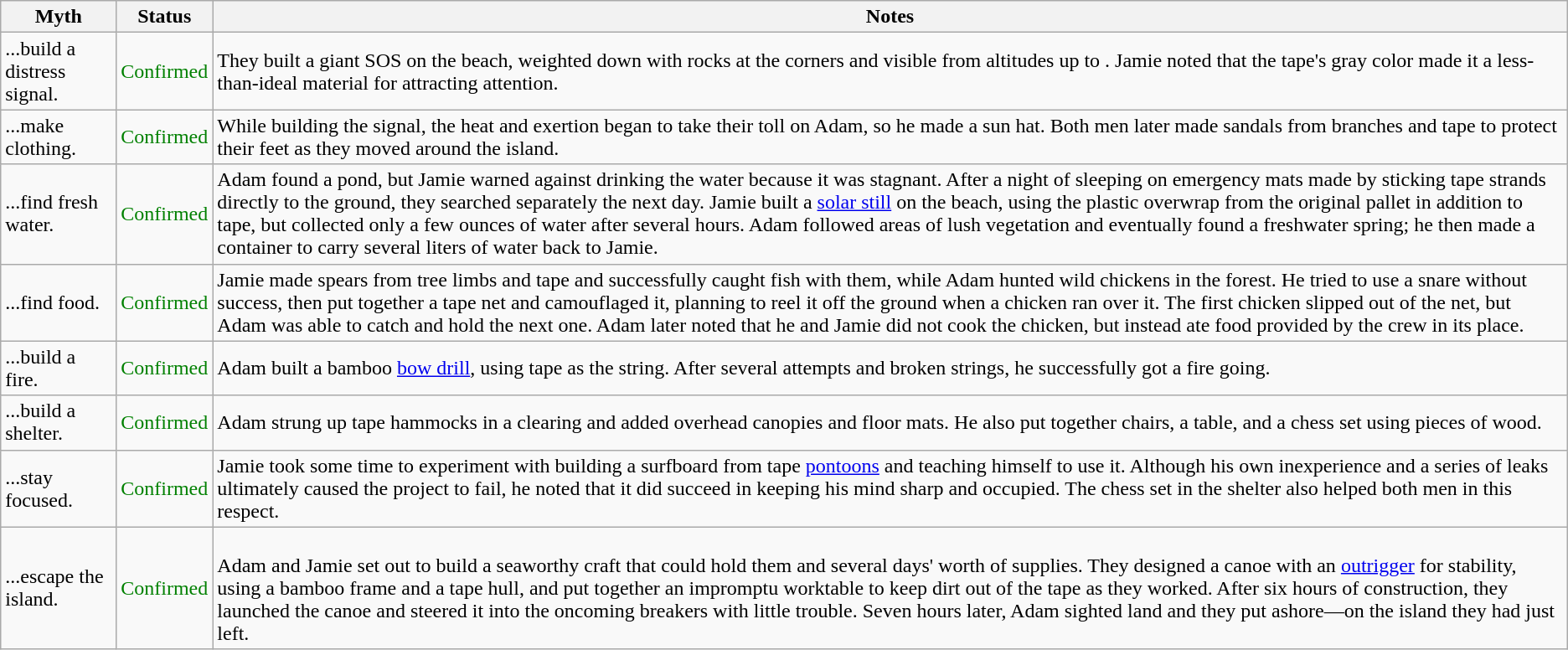<table class="wikitable plainrowheaders">
<tr>
<th>Myth</th>
<th>Status</th>
<th>Notes</th>
</tr>
<tr>
<td>...build a distress signal.</td>
<td style="color:green">Confirmed</td>
<td>They built a giant SOS on the beach, weighted down with rocks at the corners and visible from altitudes up to . Jamie noted that the tape's gray color made it a less-than-ideal material for attracting attention.</td>
</tr>
<tr>
<td>...make clothing.</td>
<td style="color:green">Confirmed</td>
<td>While building the signal, the heat and exertion began to take their toll on Adam, so he made a sun hat. Both men later made sandals from branches and tape to protect their feet as they moved around the island.</td>
</tr>
<tr>
<td>...find fresh water.</td>
<td style="color:green">Confirmed</td>
<td>Adam found a pond, but Jamie warned against drinking the water because it was stagnant. After a night of sleeping on emergency mats made by sticking tape strands directly to the ground, they searched separately the next day. Jamie built a <a href='#'>solar still</a> on the beach, using the plastic overwrap from the original pallet in addition to tape, but collected only a few ounces of water after several hours. Adam followed areas of lush vegetation and eventually found a freshwater spring; he then made a container to carry several liters of water back to Jamie.</td>
</tr>
<tr>
<td>...find food.</td>
<td style="color:green">Confirmed</td>
<td>Jamie made spears from tree limbs and tape and successfully caught fish with them, while Adam hunted wild chickens in the forest. He tried to use a snare without success, then put together a tape net and camouflaged it, planning to reel it off the ground when a chicken ran over it. The first chicken slipped out of the net, but Adam was able to catch and hold the next one. Adam later noted that he and Jamie did not cook the chicken, but instead ate food provided by the crew in its place.</td>
</tr>
<tr>
<td>...build a fire.</td>
<td style="color:green">Confirmed</td>
<td>Adam built a bamboo <a href='#'>bow drill</a>, using tape as the string. After several attempts and broken strings, he successfully got a fire going.</td>
</tr>
<tr>
<td>...build a shelter.</td>
<td style="color:green">Confirmed</td>
<td>Adam strung up tape hammocks in a clearing and added overhead canopies and floor mats. He also put together chairs, a table, and a chess set using pieces of wood.</td>
</tr>
<tr>
<td>...stay focused.</td>
<td style="color:green">Confirmed</td>
<td>Jamie took some time to experiment with building a surfboard from tape <a href='#'>pontoons</a> and teaching himself to use it. Although his own inexperience and a series of leaks ultimately caused the project to fail, he noted that it did succeed in keeping his mind sharp and occupied. The chess set in the shelter also helped both men in this respect.</td>
</tr>
<tr>
<td>...escape the island.</td>
<td style="color:green">Confirmed</td>
<td><br>Adam and Jamie set out to build a seaworthy craft that could hold them and several days' worth of supplies. They designed a canoe with an <a href='#'>outrigger</a> for stability, using a bamboo frame and a tape hull, and put together an impromptu worktable to keep dirt out of the tape as they worked. After six hours of construction, they launched the canoe and steered it into the oncoming breakers with little trouble. Seven hours later, Adam sighted land and they put ashore—on the island they had just left.</td>
</tr>
</table>
